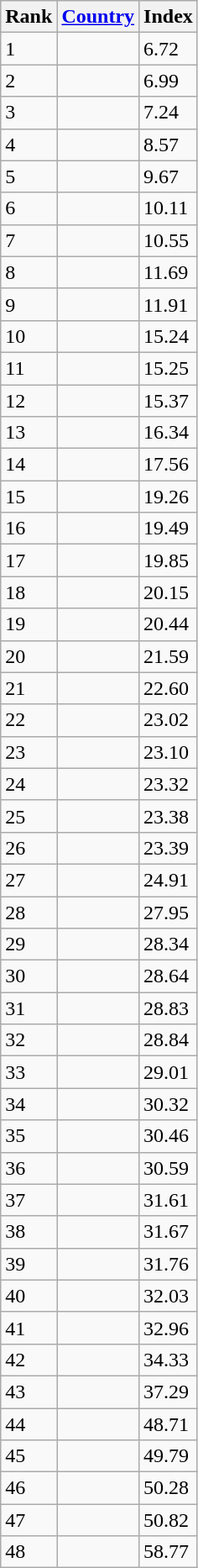<table class="sortable wikitable">
<tr>
<th>Rank</th>
<th><a href='#'>Country</a></th>
<th>Index</th>
</tr>
<tr>
<td>1</td>
<td></td>
<td>6.72</td>
</tr>
<tr>
<td>2</td>
<td></td>
<td>6.99</td>
</tr>
<tr>
<td>3</td>
<td></td>
<td>7.24</td>
</tr>
<tr>
<td>4</td>
<td></td>
<td>8.57</td>
</tr>
<tr>
<td>5</td>
<td></td>
<td>9.67</td>
</tr>
<tr>
<td>6</td>
<td></td>
<td>10.11</td>
</tr>
<tr>
<td>7</td>
<td></td>
<td>10.55</td>
</tr>
<tr>
<td>8</td>
<td></td>
<td>11.69</td>
</tr>
<tr>
<td>9</td>
<td></td>
<td>11.91</td>
</tr>
<tr>
<td>10</td>
<td></td>
<td>15.24</td>
</tr>
<tr>
<td>11</td>
<td></td>
<td>15.25</td>
</tr>
<tr>
<td>12</td>
<td></td>
<td>15.37</td>
</tr>
<tr>
<td>13</td>
<td></td>
<td>16.34</td>
</tr>
<tr>
<td>14</td>
<td></td>
<td>17.56</td>
</tr>
<tr>
<td>15</td>
<td></td>
<td>19.26</td>
</tr>
<tr>
<td>16</td>
<td></td>
<td>19.49</td>
</tr>
<tr>
<td>17</td>
<td></td>
<td>19.85</td>
</tr>
<tr>
<td>18</td>
<td></td>
<td>20.15</td>
</tr>
<tr>
<td>19</td>
<td></td>
<td>20.44</td>
</tr>
<tr>
<td>20</td>
<td></td>
<td>21.59</td>
</tr>
<tr>
<td>21</td>
<td></td>
<td>22.60</td>
</tr>
<tr>
<td>22</td>
<td></td>
<td>23.02</td>
</tr>
<tr>
<td>23</td>
<td></td>
<td>23.10</td>
</tr>
<tr>
<td>24</td>
<td></td>
<td>23.32</td>
</tr>
<tr>
<td>25</td>
<td></td>
<td>23.38</td>
</tr>
<tr>
<td>26</td>
<td></td>
<td>23.39</td>
</tr>
<tr>
<td>27</td>
<td></td>
<td>24.91</td>
</tr>
<tr>
<td>28</td>
<td></td>
<td>27.95</td>
</tr>
<tr>
<td>29</td>
<td></td>
<td>28.34</td>
</tr>
<tr>
<td>30</td>
<td></td>
<td>28.64</td>
</tr>
<tr>
<td>31</td>
<td></td>
<td>28.83</td>
</tr>
<tr>
<td>32</td>
<td></td>
<td>28.84</td>
</tr>
<tr>
<td>33</td>
<td></td>
<td>29.01</td>
</tr>
<tr>
<td>34</td>
<td></td>
<td>30.32</td>
</tr>
<tr>
<td>35</td>
<td></td>
<td>30.46</td>
</tr>
<tr>
<td>36</td>
<td></td>
<td>30.59</td>
</tr>
<tr>
<td>37</td>
<td></td>
<td>31.61</td>
</tr>
<tr>
<td>38</td>
<td></td>
<td>31.67</td>
</tr>
<tr>
<td>39</td>
<td></td>
<td>31.76</td>
</tr>
<tr>
<td>40</td>
<td></td>
<td>32.03</td>
</tr>
<tr>
<td>41</td>
<td></td>
<td>32.96</td>
</tr>
<tr>
<td>42</td>
<td></td>
<td>34.33</td>
</tr>
<tr>
<td>43</td>
<td></td>
<td>37.29</td>
</tr>
<tr>
<td>44</td>
<td></td>
<td>48.71</td>
</tr>
<tr>
<td>45</td>
<td></td>
<td>49.79</td>
</tr>
<tr>
<td>46</td>
<td></td>
<td>50.28</td>
</tr>
<tr>
<td>47</td>
<td></td>
<td>50.82</td>
</tr>
<tr>
<td>48</td>
<td></td>
<td>58.77</td>
</tr>
</table>
